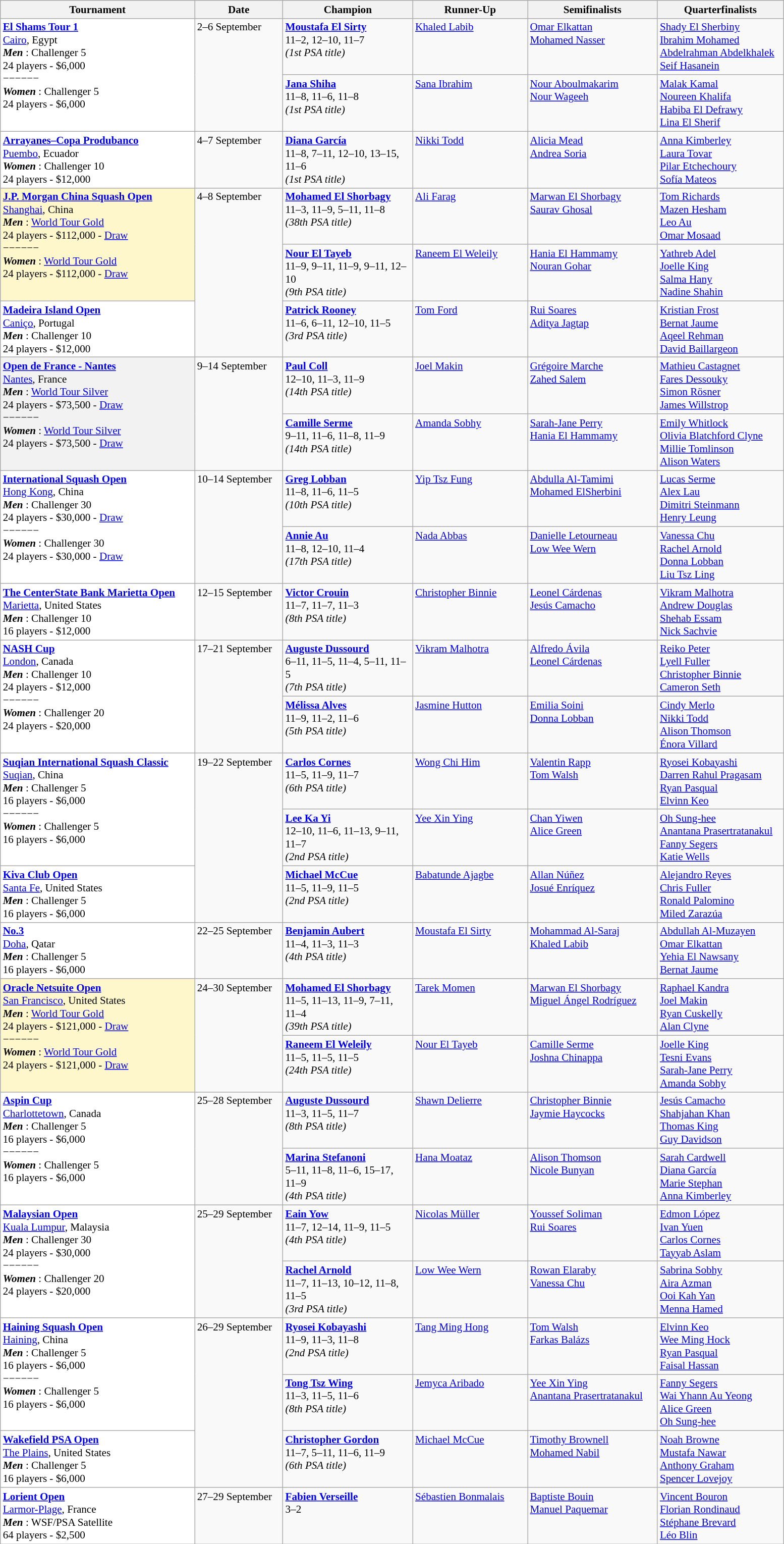<table class="wikitable" style="font-size:88%">
<tr>
<th width=250>Tournament</th>
<th width=110>Date</th>
<th width=165>Champion</th>
<th width=145>Runner-Up</th>
<th width=165>Semifinalists</th>
<th width=160>Quarterfinalists</th>
</tr>
<tr valign=top>
<td rowspan=2 style="background:#fff;"><strong><a href='#'> El Shams Tour 1</a></strong><br> <a href='#'>Cairo</a>, Egypt<br><strong> <em>Men</em> </strong>: Challenger 5<br>24 players - $6,000<br>−−−−−−<br><strong> <em>Women</em> </strong>: Challenger 5<br>24 players - $6,000</td>
<td rowspan=2>2–6 September</td>
<td> <strong><a href='#'>Moustafa El Sirty</a></strong><br>11–2, 12–10, 11–7<br><em>(1st PSA title)</em></td>
<td> <a href='#'>Khaled Labib</a></td>
<td> <a href='#'>Omar Elkattan</a><br> <a href='#'>Mohamed Nasser</a></td>
<td> <a href='#'>Shady El Sherbiny</a><br> <a href='#'>Ibrahim Mohamed</a><br> <a href='#'>Abdelrahman Abdelkhalek</a><br> <a href='#'>Seif Hasanein</a></td>
</tr>
<tr valign=top>
<td> <strong><a href='#'>Jana Shiha</a></strong><br>11–8, 11–6, 11–8<br><em>(1st PSA title)</em></td>
<td> <a href='#'>Sana Ibrahim</a></td>
<td> <a href='#'>Nour Aboulmakarim</a><br> <a href='#'>Nour Wageeh</a></td>
<td> <a href='#'>Malak Kamal</a><br> <a href='#'>Noureen Khalifa</a><br> <a href='#'>Habiba El Defrawy</a><br> <a href='#'>Lina El Sherif</a></td>
</tr>
<tr valign=top>
<td style="background:#fff;"><strong><a href='#'>Arrayanes–Copa Produbanco</a></strong><br> <a href='#'>Puembo</a>, Ecuador<br><strong> <em>Women</em> </strong>: Challenger 10<br>24 players - $12,000</td>
<td>4–7 September</td>
<td> <strong><a href='#'>Diana García</a></strong><br>11–8, 7–11, 12–10, 13–15, 11–6<br><em>(1st PSA title)</em></td>
<td> <a href='#'>Nikki Todd</a></td>
<td> <a href='#'>Alicia Mead</a><br> <a href='#'>Andrea Soria</a></td>
<td> <a href='#'>Anna Kimberley</a><br> <a href='#'>Laura Tovar</a><br> <a href='#'>Pilar Etchechoury</a><br> <a href='#'>Sofía Mateos</a></td>
</tr>
<tr valign=top>
<td rowspan=2 style="background:#fff7cc;"><strong><a href='#'>J.P. Morgan China Squash Open</a></strong><br> <a href='#'>Shanghai</a>, China<br><strong> <em>Men</em> </strong>: <a href='#'>World Tour Gold</a><br>24 players - $112,000 - <a href='#'>Draw</a><br>−−−−−−<br><strong> <em>Women</em> </strong>: <a href='#'>World Tour Gold</a><br>24 players - $112,000 - <a href='#'>Draw</a></td>
<td rowspan=3>4–8 September</td>
<td> <strong><a href='#'>Mohamed El Shorbagy</a></strong><br>11–3, 11–9, 5–11, 11–8<br><em>(38th PSA title)</em></td>
<td> <a href='#'>Ali Farag</a></td>
<td> <a href='#'>Marwan El Shorbagy</a><br> <a href='#'>Saurav Ghosal</a></td>
<td> <a href='#'>Tom Richards</a><br> <a href='#'>Mazen Hesham</a><br> <a href='#'>Leo Au</a><br> <a href='#'>Omar Mosaad</a></td>
</tr>
<tr valign=top>
<td> <strong><a href='#'>Nour El Tayeb</a></strong><br>11–9, 9–11, 11–9, 9–11, 12–10<br><em>(9th PSA title)</em></td>
<td> <a href='#'>Raneem El Weleily</a></td>
<td> <a href='#'>Hania El Hammamy</a><br> <a href='#'>Nouran Gohar</a></td>
<td> <a href='#'>Yathreb Adel</a><br> <a href='#'>Joelle King</a><br> <a href='#'>Salma Hany</a><br> <a href='#'>Nadine Shahin</a></td>
</tr>
<tr valign=top>
<td style="background:#fff;"><strong><a href='#'>Madeira Island Open</a></strong><br> <a href='#'>Caniço</a>, Portugal<br><strong> <em>Men</em> </strong>: Challenger 10<br>24 players - $12,000</td>
<td> <strong><a href='#'>Patrick Rooney</a></strong><br>11–6, 6–11, 12–10, 11–5<br><em>(3rd PSA title)</em></td>
<td> <a href='#'>Tom Ford</a></td>
<td> <a href='#'>Rui Soares</a><br> <a href='#'>Aditya Jagtap</a></td>
<td> <a href='#'>Kristian Frost</a><br> <a href='#'>Bernat Jaume</a><br> <a href='#'>Aqeel Rehman</a><br> <a href='#'>David Baillargeon</a></td>
</tr>
<tr valign=top>
<td rowspan=2 style="background:#f2f2f2;"><strong><a href='#'>Open de France - Nantes</a></strong><br> <a href='#'>Nantes</a>, France<br><strong> <em>Men</em> </strong>: <a href='#'>World Tour Silver</a><br>24 players - $73,500 - <a href='#'>Draw</a><br>−−−−−−<br><strong> <em>Women</em> </strong>: <a href='#'>World Tour Silver</a><br>24 players - $73,500 - <a href='#'>Draw</a></td>
<td rowspan=2>9–14 September</td>
<td> <strong><a href='#'>Paul Coll</a></strong><br>12–10, 11–3, 11–9<br><em>(14th PSA title)</em></td>
<td> <a href='#'>Joel Makin</a></td>
<td> <a href='#'>Grégoire Marche</a><br> <a href='#'>Zahed Salem</a></td>
<td> <a href='#'>Mathieu Castagnet</a><br> <a href='#'>Fares Dessouky</a><br> <a href='#'>Simon Rösner</a><br> <a href='#'>James Willstrop</a></td>
</tr>
<tr valign=top>
<td> <strong><a href='#'>Camille Serme</a></strong><br>9–11, 11–6, 11–8, 11–9<br><em>(14th PSA title)</em></td>
<td> <a href='#'>Amanda Sobhy</a></td>
<td> <a href='#'>Sarah-Jane Perry</a><br> <a href='#'>Hania El Hammamy</a></td>
<td> <a href='#'>Emily Whitlock</a><br> <a href='#'>Olivia Blatchford Clyne</a><br> <a href='#'>Millie Tomlinson</a><br> <a href='#'>Alison Waters</a></td>
</tr>
<tr valign=top>
<td rowspan=2 style="background:#fff;"><strong><a href='#'> International Squash Open</a></strong><br> <a href='#'>Hong Kong</a>, China<br><strong> <em>Men</em> </strong>: Challenger 30<br>24 players - $30,000 - <a href='#'>Draw</a><br>−−−−−−<br><strong> <em>Women</em> </strong>: Challenger 30<br>24 players - $30,000 - <a href='#'>Draw</a></td>
<td rowspan=2>10–14 September</td>
<td> <strong><a href='#'>Greg Lobban</a></strong><br>11–8, 11–6, 11–5<br><em>(10th PSA title)</em></td>
<td> <a href='#'>Yip Tsz Fung</a></td>
<td> <a href='#'>Abdulla Al-Tamimi</a><br> <a href='#'>Mohamed ElSherbini</a></td>
<td> <a href='#'>Lucas Serme</a><br> <a href='#'>Alex Lau</a><br> <a href='#'>Dimitri Steinmann</a><br> <a href='#'>Henry Leung</a></td>
</tr>
<tr valign=top>
<td> <strong><a href='#'>Annie Au</a></strong><br>11–8, 12–10, 11–4<br><em>(17th PSA title)</em></td>
<td> <a href='#'>Nada Abbas</a></td>
<td> <a href='#'>Danielle Letourneau</a><br> <a href='#'>Low Wee Wern</a></td>
<td> <a href='#'>Vanessa Chu</a><br> <a href='#'>Rachel Arnold</a><br> <a href='#'>Donna Lobban</a><br> <a href='#'>Liu Tsz Ling</a></td>
</tr>
<tr valign=top>
<td style="background:#fff;"><strong><a href='#'>The CenterState Bank Marietta Open</a></strong><br> <a href='#'>Marietta</a>, United States<br><strong> <em>Men</em> </strong>: Challenger 10<br>16 players - $12,000</td>
<td>12–15 September</td>
<td> <strong><a href='#'>Victor Crouin</a></strong><br>11–7, 11–7, 11–3<br><em>(8th PSA title)</em></td>
<td> <a href='#'>Christopher Binnie</a></td>
<td> <a href='#'>Leonel Cárdenas</a><br> <a href='#'>Jesús Camacho</a></td>
<td> <a href='#'>Vikram Malhotra</a><br> <a href='#'>Andrew Douglas</a><br> <a href='#'>Shehab Essam</a><br> <a href='#'>Nick Sachvie</a></td>
</tr>
<tr valign=top>
<td rowspan=2 style="background:#fff;"><strong><a href='#'>NASH Cup</a></strong><br> <a href='#'>London</a>, Canada<br><strong> <em>Men</em> </strong>: Challenger 10<br>24 players - $12,000<br>−−−−−−<br><strong> <em>Women</em> </strong>: Challenger 20<br>24 players - $20,000</td>
<td rowspan=2>17–21 September</td>
<td> <strong><a href='#'>Auguste Dussourd</a></strong><br>6–11, 11–5, 11–4, 5–11, 11–5<br><em>(7th PSA title)</em></td>
<td> <a href='#'>Vikram Malhotra</a></td>
<td> <a href='#'>Alfredo Ávila</a><br> <a href='#'>Leonel Cárdenas</a></td>
<td> <a href='#'>Reiko Peter</a><br> <a href='#'>Lyell Fuller</a><br> <a href='#'>Christopher Binnie</a><br> <a href='#'>Cameron Seth</a></td>
</tr>
<tr valign=top>
<td> <strong><a href='#'>Mélissa Alves</a></strong><br>11–9, 11–2, 11–6<br><em>(5th PSA title)</em></td>
<td> <a href='#'>Jasmine Hutton</a></td>
<td> <a href='#'>Emilia Soini</a><br> <a href='#'>Donna Lobban</a></td>
<td> <a href='#'>Cindy Merlo</a><br> <a href='#'>Nikki Todd</a><br> <a href='#'>Alison Thomson</a><br> <a href='#'>Énora Villard</a></td>
</tr>
<tr valign=top>
<td rowspan=2 style="background:#fff;"><strong><a href='#'>Suqian International Squash Classic</a></strong><br> <a href='#'>Suqian</a>, China<br><strong> <em>Men</em> </strong>: Challenger 5<br>16 players - $6,000<br>−−−−−−<br><strong> <em>Women</em> </strong>: Challenger 5<br>16 players - $6,000</td>
<td rowspan=3>19–22 September</td>
<td> <strong><a href='#'>Carlos Cornes</a></strong><br>11–5, 11–9, 11–7<br><em>(6th PSA title)</em></td>
<td> <a href='#'>Wong Chi Him</a></td>
<td> <a href='#'>Valentin Rapp</a><br> <a href='#'>Tom Walsh</a></td>
<td> <a href='#'>Ryosei Kobayashi</a><br> <a href='#'>Darren Rahul Pragasam</a><br> <a href='#'>Ryan Pasqual</a><br> <a href='#'>Elvinn Keo</a></td>
</tr>
<tr valign=top>
<td> <strong><a href='#'>Lee Ka Yi</a></strong><br>12–10, 11–6, 11–13, 9–11, 11–7<br><em>(2nd PSA title)</em></td>
<td> <a href='#'>Yee Xin Ying</a></td>
<td> <a href='#'>Chan Yiwen</a><br> <a href='#'>Alice Green</a></td>
<td> <a href='#'>Oh Sung-hee</a><br> <a href='#'>Anantana Prasertratanakul</a><br> <a href='#'>Fanny Segers</a><br> <a href='#'>Katie Wells</a></td>
</tr>
<tr valign=top>
<td style="background:#fff;"><strong><a href='#'>Kiva Club Open</a></strong><br> <a href='#'>Santa Fe</a>, United States<br><strong> <em>Men</em> </strong>: Challenger 5<br>16 players - $6,000</td>
<td> <strong><a href='#'>Michael McCue</a></strong><br>11–5, 11–9, 11–5<br><em>(2nd PSA title)</em></td>
<td> <a href='#'>Babatunde Ajagbe</a></td>
<td> <a href='#'>Allan Núñez</a><br> <a href='#'>Josué Enríquez</a></td>
<td> <a href='#'>Alejandro Reyes</a><br> <a href='#'>Chris Fuller</a><br> <a href='#'>Ronald Palomino</a><br> <a href='#'>Miled Zarazúa</a></td>
</tr>
<tr valign=top>
<td style="background:#fff;"><strong><a href='#'> No.3</a></strong><br> <a href='#'>Doha</a>, Qatar<br><strong> <em>Men</em> </strong>: Challenger 5<br>16 players - $6,000</td>
<td>22–25 September</td>
<td> <strong><a href='#'>Benjamin Aubert</a></strong><br>11–4, 11–3, 11–3<br><em>(4th PSA title)</em></td>
<td> <a href='#'>Moustafa El Sirty</a></td>
<td> <a href='#'>Mohammad Al-Saraj</a><br> <a href='#'>Khaled Labib</a></td>
<td> <a href='#'>Abdullah Al-Muzayen</a><br> <a href='#'>Omar Elkattan</a><br> <a href='#'>Yehia El Nawsany</a><br> <a href='#'>Bernat Jaume</a></td>
</tr>
<tr valign=top>
<td rowspan=2 style="background:#fff7cc;"><strong><a href='#'>Oracle Netsuite Open</a></strong><br> <a href='#'>San Francisco</a>, United States<br><strong> <em>Men</em> </strong>: <a href='#'>World Tour Gold</a><br>24 players - $121,000 - <a href='#'>Draw</a><br>−−−−−−<br><strong> <em>Women</em> </strong>: <a href='#'>World Tour Gold</a><br>24 players - $121,000 - <a href='#'>Draw</a></td>
<td rowspan=2>24–30 September</td>
<td> <strong><a href='#'>Mohamed El Shorbagy</a></strong><br>11–5, 11–13, 11–9, 7–11, 11–4<br><em>(39th PSA title)</em></td>
<td> <a href='#'>Tarek Momen</a></td>
<td> <a href='#'>Marwan El Shorbagy</a><br> <a href='#'>Miguel Ángel Rodríguez</a></td>
<td> <a href='#'>Raphael Kandra</a><br> <a href='#'>Joel Makin</a><br> <a href='#'>Ryan Cuskelly</a><br> <a href='#'>Alan Clyne</a></td>
</tr>
<tr valign=top>
<td> <strong><a href='#'>Raneem El Weleily</a></strong><br>11–5, 11–5, 11–5<br><em>(24th PSA title)</em></td>
<td> <a href='#'>Nour El Tayeb</a></td>
<td> <a href='#'>Camille Serme</a><br> <a href='#'>Joshna Chinappa</a></td>
<td> <a href='#'>Joelle King</a><br> <a href='#'>Tesni Evans</a><br> <a href='#'>Sarah-Jane Perry</a><br> <a href='#'>Amanda Sobhy</a></td>
</tr>
<tr valign=top>
<td rowspan=2 style="background:#fff;"><strong><a href='#'>Aspin Cup</a></strong><br> <a href='#'>Charlottetown</a>, Canada<br><strong> <em>Men</em> </strong>: Challenger 5<br>16 players - $6,000<br>−−−−−−<br><strong> <em>Women</em> </strong>: Challenger 5<br>16 players - $6,000</td>
<td rowspan=2>25–28 September</td>
<td> <strong><a href='#'>Auguste Dussourd</a></strong><br>11–3, 11–5, 11–7<br><em>(8th PSA title)</em></td>
<td> <a href='#'>Shawn Delierre</a></td>
<td> <a href='#'>Christopher Binnie</a><br> <a href='#'>Jaymie Haycocks</a></td>
<td> <a href='#'>Jesús Camacho</a><br> <a href='#'>Shahjahan Khan</a><br> <a href='#'>Thomas King</a><br> <a href='#'>Guy Davidson</a></td>
</tr>
<tr valign=top>
<td> <strong><a href='#'>Marina Stefanoni</a></strong><br>5–11, 11–8, 11–6, 15–17, 11–9<br><em>(4th PSA title)</em></td>
<td> <a href='#'>Hana Moataz</a></td>
<td> <a href='#'>Alison Thomson</a><br> <a href='#'>Nicole Bunyan</a></td>
<td> <a href='#'>Sarah Cardwell</a><br> <a href='#'>Diana García</a><br> <a href='#'>Marie Stephan</a><br> <a href='#'>Anna Kimberley</a></td>
</tr>
<tr valign=top>
<td rowspan=2 style="background:#fff;"><strong><a href='#'>Malaysian Open</a></strong><br> <a href='#'>Kuala Lumpur</a>, Malaysia<br><strong> <em>Men</em> </strong>: Challenger 30<br>24 players - $30,000<br>−−−−−−<br><strong> <em>Women</em> </strong>: Challenger 20<br>24 players - $20,000</td>
<td rowspan=2>25–29 September</td>
<td> <strong><a href='#'>Eain Yow</a></strong><br>11–7, 12–14, 11–9, 11–5<br><em>(4th PSA title)</em></td>
<td> <a href='#'>Nicolas Müller</a></td>
<td> <a href='#'>Youssef Soliman</a><br> <a href='#'>Rui Soares</a></td>
<td> <a href='#'>Edmon López</a><br> <a href='#'>Ivan Yuen</a><br> <a href='#'>Carlos Cornes</a><br> <a href='#'>Tayyab Aslam</a></td>
</tr>
<tr valign=top>
<td> <strong><a href='#'>Rachel Arnold</a></strong><br>11–7, 11–13, 10–12, 11–8, 11–5<br><em>(3rd PSA title)</em></td>
<td> <a href='#'>Low Wee Wern</a></td>
<td> <a href='#'>Rowan Elaraby</a><br> <a href='#'>Vanessa Chu</a></td>
<td> <a href='#'>Sabrina Sobhy</a><br> <a href='#'>Aira Azman</a><br> <a href='#'>Ooi Kah Yan</a><br> <a href='#'>Menna Hamed</a></td>
</tr>
<tr valign=top>
<td rowspan=2 style="background:#fff;"><strong><a href='#'>Haining Squash Open</a></strong><br> <a href='#'>Haining</a>, China<br><strong> <em>Men</em> </strong>: Challenger 5<br>16 players - $6,000<br>−−−−−−<br><strong> <em>Women</em> </strong>: Challenger 5<br>16 players - $6,000</td>
<td rowspan=3>26–29 September</td>
<td> <strong><a href='#'>Ryosei Kobayashi</a></strong><br>11–9, 11–3, 11–8<br><em>(2nd PSA title)</em></td>
<td> <a href='#'>Tang Ming Hong</a></td>
<td> <a href='#'>Tom Walsh</a><br> <a href='#'>Farkas Balázs</a></td>
<td> <a href='#'>Elvinn Keo</a><br> <a href='#'>Wee Ming Hock</a><br> <a href='#'>Ryan Pasqual</a><br> <a href='#'>Faisal Hassan</a></td>
</tr>
<tr valign=top>
<td> <strong><a href='#'>Tong Tsz Wing</a></strong><br>11–3, 11–5, 11–6<br><em>(8th PSA title)</em></td>
<td> <a href='#'>Jemyca Aribado</a></td>
<td> <a href='#'>Yee Xin Ying</a><br> <a href='#'>Anantana Prasertratanakul</a></td>
<td> <a href='#'>Fanny Segers</a><br> <a href='#'>Wai Yhann Au Yeong</a><br> <a href='#'>Alice Green</a><br> <a href='#'>Oh Sung-hee</a></td>
</tr>
<tr valign=top>
<td style="background:#fff;"><strong><a href='#'>Wakefield PSA Open</a></strong><br> <a href='#'>The Plains</a>, United States<br><strong> <em>Men</em> </strong>: Challenger 5<br>16 players - $6,000</td>
<td> <strong><a href='#'>Christopher Gordon</a></strong><br>11–7, 5–11, 11–6, 11–9<br><em>(6th PSA title)</em></td>
<td> <a href='#'>Michael McCue</a></td>
<td> <a href='#'>Timothy Brownell</a><br> <a href='#'>Mohamed Nabil</a></td>
<td> <a href='#'>Noah Browne</a><br> <a href='#'>Mustafa Nawar</a><br> <a href='#'>Anthony Graham</a><br> <a href='#'>Spencer Lovejoy</a></td>
</tr>
<tr valign=top>
<td style="background:#fff;"><strong><a href='#'>Lorient Open</a></strong><br> <a href='#'>Larmor-Plage</a>, France<br><strong> <em>Men</em> </strong>: WSF/PSA Satellite<br>64 players - $2,500</td>
<td>27–29 September</td>
<td> <strong><a href='#'>Fabien Verseille</a></strong><br>3–2</td>
<td> <a href='#'>Sébastien Bonmalais</a></td>
<td> <a href='#'>Baptiste Bouin</a><br> <a href='#'>Manuel Paquemar</a></td>
<td> <a href='#'>Vincent Bouron</a><br> <a href='#'>Florian Rondinaud</a><br> <a href='#'>Stéphane Brevard</a><br> <a href='#'>Léo Blin</a></td>
</tr>
</table>
